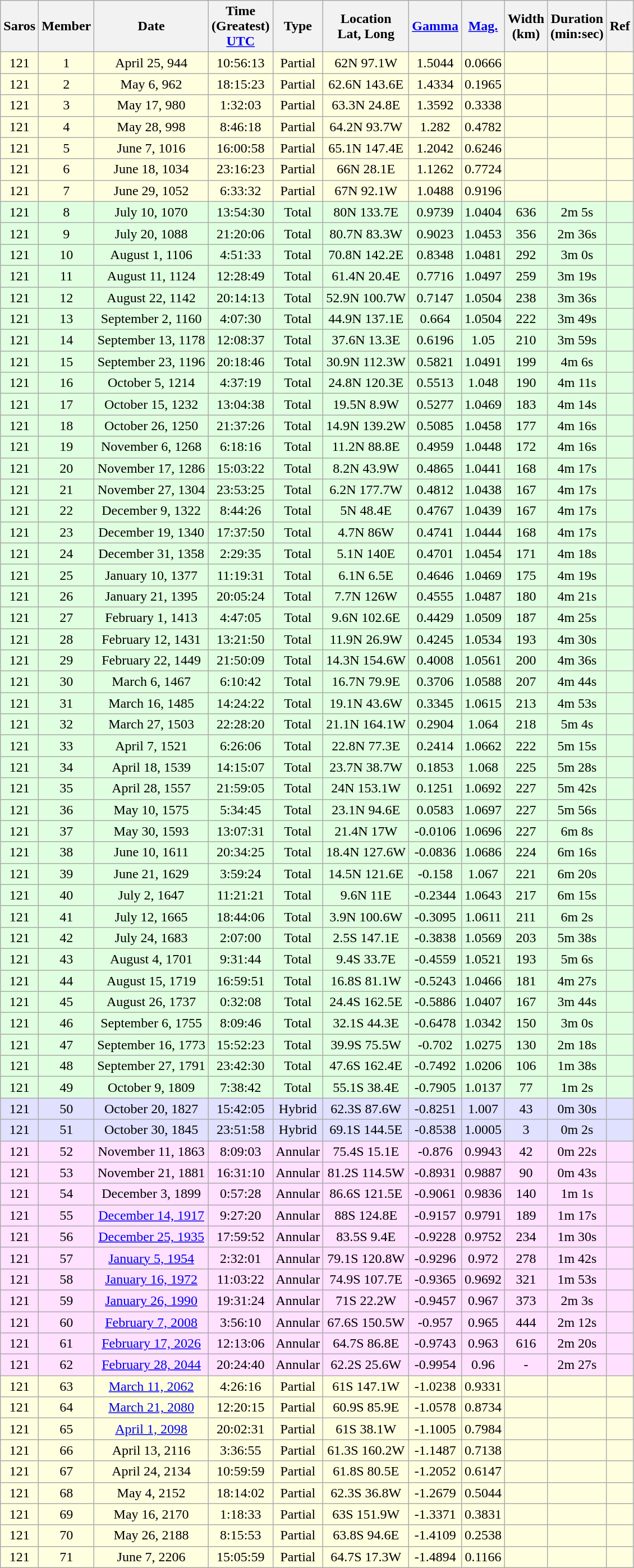<table class=wikitable>
<tr align=center>
<th>Saros</th>
<th>Member</th>
<th>Date</th>
<th>Time<br>(Greatest)<br><a href='#'>UTC</a></th>
<th>Type</th>
<th>Location<br>Lat, Long</th>
<th><a href='#'>Gamma</a></th>
<th><a href='#'>Mag.</a></th>
<th>Width<br>(km)</th>
<th>Duration<br>(min:sec)</th>
<th>Ref</th>
</tr>
<tr align=center bgcolor=#ffffe0>
<td>121</td>
<td>1</td>
<td>April 25, 944</td>
<td>10:56:13</td>
<td>Partial</td>
<td>62N 97.1W</td>
<td>1.5044</td>
<td>0.0666</td>
<td></td>
<td></td>
<td></td>
</tr>
<tr align=center bgcolor=#ffffe0>
<td>121</td>
<td>2</td>
<td>May 6, 962</td>
<td>18:15:23</td>
<td>Partial</td>
<td>62.6N 143.6E</td>
<td>1.4334</td>
<td>0.1965</td>
<td></td>
<td></td>
<td></td>
</tr>
<tr align=center bgcolor=#ffffe0>
<td>121</td>
<td>3</td>
<td>May 17, 980</td>
<td>1:32:03</td>
<td>Partial</td>
<td>63.3N 24.8E</td>
<td>1.3592</td>
<td>0.3338</td>
<td></td>
<td></td>
<td></td>
</tr>
<tr align=center bgcolor=#ffffe0>
<td>121</td>
<td>4</td>
<td>May 28, 998</td>
<td>8:46:18</td>
<td>Partial</td>
<td>64.2N 93.7W</td>
<td>1.282</td>
<td>0.4782</td>
<td></td>
<td></td>
<td></td>
</tr>
<tr align=center bgcolor=#ffffe0>
<td>121</td>
<td>5</td>
<td>June 7, 1016</td>
<td>16:00:58</td>
<td>Partial</td>
<td>65.1N 147.4E</td>
<td>1.2042</td>
<td>0.6246</td>
<td></td>
<td></td>
<td></td>
</tr>
<tr align=center bgcolor=#ffffe0>
<td>121</td>
<td>6</td>
<td>June 18, 1034</td>
<td>23:16:23</td>
<td>Partial</td>
<td>66N 28.1E</td>
<td>1.1262</td>
<td>0.7724</td>
<td></td>
<td></td>
<td></td>
</tr>
<tr align=center bgcolor=#ffffe0>
<td>121</td>
<td>7</td>
<td>June 29, 1052</td>
<td>6:33:32</td>
<td>Partial</td>
<td>67N 92.1W</td>
<td>1.0488</td>
<td>0.9196</td>
<td></td>
<td></td>
<td></td>
</tr>
<tr align=center bgcolor=#e0ffe0>
<td>121</td>
<td>8</td>
<td>July 10, 1070</td>
<td>13:54:30</td>
<td>Total</td>
<td>80N 133.7E</td>
<td>0.9739</td>
<td>1.0404</td>
<td>636</td>
<td>2m 5s</td>
<td></td>
</tr>
<tr align=center bgcolor=#e0ffe0>
<td>121</td>
<td>9</td>
<td>July 20, 1088</td>
<td>21:20:06</td>
<td>Total</td>
<td>80.7N 83.3W</td>
<td>0.9023</td>
<td>1.0453</td>
<td>356</td>
<td>2m 36s</td>
<td></td>
</tr>
<tr align=center bgcolor=#e0ffe0>
<td>121</td>
<td>10</td>
<td>August 1, 1106</td>
<td>4:51:33</td>
<td>Total</td>
<td>70.8N 142.2E</td>
<td>0.8348</td>
<td>1.0481</td>
<td>292</td>
<td>3m 0s</td>
<td></td>
</tr>
<tr align=center bgcolor=#e0ffe0>
<td>121</td>
<td>11</td>
<td>August 11, 1124</td>
<td>12:28:49</td>
<td>Total</td>
<td>61.4N 20.4E</td>
<td>0.7716</td>
<td>1.0497</td>
<td>259</td>
<td>3m 19s</td>
<td></td>
</tr>
<tr align=center bgcolor=#e0ffe0>
<td>121</td>
<td>12</td>
<td>August 22, 1142</td>
<td>20:14:13</td>
<td>Total</td>
<td>52.9N 100.7W</td>
<td>0.7147</td>
<td>1.0504</td>
<td>238</td>
<td>3m 36s</td>
<td></td>
</tr>
<tr align=center bgcolor=#e0ffe0>
<td>121</td>
<td>13</td>
<td>September 2, 1160</td>
<td>4:07:30</td>
<td>Total</td>
<td>44.9N 137.1E</td>
<td>0.664</td>
<td>1.0504</td>
<td>222</td>
<td>3m 49s</td>
<td></td>
</tr>
<tr align=center bgcolor=#e0ffe0>
<td>121</td>
<td>14</td>
<td>September 13, 1178</td>
<td>12:08:37</td>
<td>Total</td>
<td>37.6N 13.3E</td>
<td>0.6196</td>
<td>1.05</td>
<td>210</td>
<td>3m 59s</td>
<td></td>
</tr>
<tr align=center bgcolor=#e0ffe0>
<td>121</td>
<td>15</td>
<td>September 23, 1196</td>
<td>20:18:46</td>
<td>Total</td>
<td>30.9N 112.3W</td>
<td>0.5821</td>
<td>1.0491</td>
<td>199</td>
<td>4m 6s</td>
<td></td>
</tr>
<tr align=center bgcolor=#e0ffe0>
<td>121</td>
<td>16</td>
<td>October 5, 1214</td>
<td>4:37:19</td>
<td>Total</td>
<td>24.8N 120.3E</td>
<td>0.5513</td>
<td>1.048</td>
<td>190</td>
<td>4m 11s</td>
<td></td>
</tr>
<tr align=center bgcolor=#e0ffe0>
<td>121</td>
<td>17</td>
<td>October 15, 1232</td>
<td>13:04:38</td>
<td>Total</td>
<td>19.5N 8.9W</td>
<td>0.5277</td>
<td>1.0469</td>
<td>183</td>
<td>4m 14s</td>
<td></td>
</tr>
<tr align=center bgcolor=#e0ffe0>
<td>121</td>
<td>18</td>
<td>October 26, 1250</td>
<td>21:37:26</td>
<td>Total</td>
<td>14.9N 139.2W</td>
<td>0.5085</td>
<td>1.0458</td>
<td>177</td>
<td>4m 16s</td>
<td></td>
</tr>
<tr align=center bgcolor=#e0ffe0>
<td>121</td>
<td>19</td>
<td>November 6, 1268</td>
<td>6:18:16</td>
<td>Total</td>
<td>11.2N 88.8E</td>
<td>0.4959</td>
<td>1.0448</td>
<td>172</td>
<td>4m 16s</td>
<td></td>
</tr>
<tr align=center bgcolor=#e0ffe0>
<td>121</td>
<td>20</td>
<td>November 17, 1286</td>
<td>15:03:22</td>
<td>Total</td>
<td>8.2N 43.9W</td>
<td>0.4865</td>
<td>1.0441</td>
<td>168</td>
<td>4m 17s</td>
<td></td>
</tr>
<tr align=center bgcolor=#e0ffe0>
<td>121</td>
<td>21</td>
<td>November 27, 1304</td>
<td>23:53:25</td>
<td>Total</td>
<td>6.2N 177.7W</td>
<td>0.4812</td>
<td>1.0438</td>
<td>167</td>
<td>4m 17s</td>
<td></td>
</tr>
<tr align=center bgcolor=#e0ffe0>
<td>121</td>
<td>22</td>
<td>December 9, 1322</td>
<td>8:44:26</td>
<td>Total</td>
<td>5N 48.4E</td>
<td>0.4767</td>
<td>1.0439</td>
<td>167</td>
<td>4m 17s</td>
<td></td>
</tr>
<tr align=center bgcolor=#e0ffe0>
<td>121</td>
<td>23</td>
<td>December 19, 1340</td>
<td>17:37:50</td>
<td>Total</td>
<td>4.7N 86W</td>
<td>0.4741</td>
<td>1.0444</td>
<td>168</td>
<td>4m 17s</td>
<td></td>
</tr>
<tr align=center bgcolor=#e0ffe0>
<td>121</td>
<td>24</td>
<td>December 31, 1358</td>
<td>2:29:35</td>
<td>Total</td>
<td>5.1N 140E</td>
<td>0.4701</td>
<td>1.0454</td>
<td>171</td>
<td>4m 18s</td>
<td></td>
</tr>
<tr align=center bgcolor=#e0ffe0>
<td>121</td>
<td>25</td>
<td>January 10, 1377</td>
<td>11:19:31</td>
<td>Total</td>
<td>6.1N 6.5E</td>
<td>0.4646</td>
<td>1.0469</td>
<td>175</td>
<td>4m 19s</td>
<td></td>
</tr>
<tr align=center bgcolor=#e0ffe0>
<td>121</td>
<td>26</td>
<td>January 21, 1395</td>
<td>20:05:24</td>
<td>Total</td>
<td>7.7N 126W</td>
<td>0.4555</td>
<td>1.0487</td>
<td>180</td>
<td>4m 21s</td>
<td></td>
</tr>
<tr align=center bgcolor=#e0ffe0>
<td>121</td>
<td>27</td>
<td>February 1, 1413</td>
<td>4:47:05</td>
<td>Total</td>
<td>9.6N 102.6E</td>
<td>0.4429</td>
<td>1.0509</td>
<td>187</td>
<td>4m 25s</td>
<td></td>
</tr>
<tr align=center bgcolor=#e0ffe0>
<td>121</td>
<td>28</td>
<td>February 12, 1431</td>
<td>13:21:50</td>
<td>Total</td>
<td>11.9N 26.9W</td>
<td>0.4245</td>
<td>1.0534</td>
<td>193</td>
<td>4m 30s</td>
<td></td>
</tr>
<tr align=center bgcolor=#e0ffe0>
<td>121</td>
<td>29</td>
<td>February 22, 1449</td>
<td>21:50:09</td>
<td>Total</td>
<td>14.3N 154.6W</td>
<td>0.4008</td>
<td>1.0561</td>
<td>200</td>
<td>4m 36s</td>
<td></td>
</tr>
<tr align=center bgcolor=#e0ffe0>
<td>121</td>
<td>30</td>
<td>March 6, 1467</td>
<td>6:10:42</td>
<td>Total</td>
<td>16.7N 79.9E</td>
<td>0.3706</td>
<td>1.0588</td>
<td>207</td>
<td>4m 44s</td>
<td></td>
</tr>
<tr align=center bgcolor=#e0ffe0>
<td>121</td>
<td>31</td>
<td>March 16, 1485</td>
<td>14:24:22</td>
<td>Total</td>
<td>19.1N 43.6W</td>
<td>0.3345</td>
<td>1.0615</td>
<td>213</td>
<td>4m 53s</td>
<td></td>
</tr>
<tr align=center bgcolor=#e0ffe0>
<td>121</td>
<td>32</td>
<td>March 27, 1503</td>
<td>22:28:20</td>
<td>Total</td>
<td>21.1N 164.1W</td>
<td>0.2904</td>
<td>1.064</td>
<td>218</td>
<td>5m 4s</td>
<td></td>
</tr>
<tr align=center bgcolor=#e0ffe0>
<td>121</td>
<td>33</td>
<td>April 7, 1521</td>
<td>6:26:06</td>
<td>Total</td>
<td>22.8N 77.3E</td>
<td>0.2414</td>
<td>1.0662</td>
<td>222</td>
<td>5m 15s</td>
<td></td>
</tr>
<tr align=center bgcolor=#e0ffe0>
<td>121</td>
<td>34</td>
<td>April 18, 1539</td>
<td>14:15:07</td>
<td>Total</td>
<td>23.7N 38.7W</td>
<td>0.1853</td>
<td>1.068</td>
<td>225</td>
<td>5m 28s</td>
<td></td>
</tr>
<tr align=center bgcolor=#e0ffe0>
<td>121</td>
<td>35</td>
<td>April 28, 1557</td>
<td>21:59:05</td>
<td>Total</td>
<td>24N 153.1W</td>
<td>0.1251</td>
<td>1.0692</td>
<td>227</td>
<td>5m 42s</td>
<td></td>
</tr>
<tr align=center bgcolor=#e0ffe0>
<td>121</td>
<td>36</td>
<td>May 10, 1575</td>
<td>5:34:45</td>
<td>Total</td>
<td>23.1N 94.6E</td>
<td>0.0583</td>
<td>1.0697</td>
<td>227</td>
<td>5m 56s</td>
<td></td>
</tr>
<tr align=center bgcolor=#e0ffe0>
<td>121</td>
<td>37</td>
<td>May 30, 1593</td>
<td>13:07:31</td>
<td>Total</td>
<td>21.4N 17W</td>
<td>-0.0106</td>
<td>1.0696</td>
<td>227</td>
<td>6m 8s</td>
<td></td>
</tr>
<tr align=center bgcolor=#e0ffe0>
<td>121</td>
<td>38</td>
<td>June 10, 1611</td>
<td>20:34:25</td>
<td>Total</td>
<td>18.4N 127.6W</td>
<td>-0.0836</td>
<td>1.0686</td>
<td>224</td>
<td>6m 16s</td>
<td></td>
</tr>
<tr align=center bgcolor=#e0ffe0>
<td>121</td>
<td>39</td>
<td>June 21, 1629</td>
<td>3:59:24</td>
<td>Total</td>
<td>14.5N 121.6E</td>
<td>-0.158</td>
<td>1.067</td>
<td>221</td>
<td>6m 20s</td>
<td></td>
</tr>
<tr align=center bgcolor=#e0ffe0>
<td>121</td>
<td>40</td>
<td>July 2, 1647</td>
<td>11:21:21</td>
<td>Total</td>
<td>9.6N 11E</td>
<td>-0.2344</td>
<td>1.0643</td>
<td>217</td>
<td>6m 15s</td>
<td></td>
</tr>
<tr align=center bgcolor=#e0ffe0>
<td>121</td>
<td>41</td>
<td>July 12, 1665</td>
<td>18:44:06</td>
<td>Total</td>
<td>3.9N 100.6W</td>
<td>-0.3095</td>
<td>1.0611</td>
<td>211</td>
<td>6m 2s</td>
<td></td>
</tr>
<tr align=center bgcolor=#e0ffe0>
<td>121</td>
<td>42</td>
<td>July 24, 1683</td>
<td>2:07:00</td>
<td>Total</td>
<td>2.5S 147.1E</td>
<td>-0.3838</td>
<td>1.0569</td>
<td>203</td>
<td>5m 38s</td>
<td></td>
</tr>
<tr align=center bgcolor=#e0ffe0>
<td>121</td>
<td>43</td>
<td>August 4, 1701</td>
<td>9:31:44</td>
<td>Total</td>
<td>9.4S 33.7E</td>
<td>-0.4559</td>
<td>1.0521</td>
<td>193</td>
<td>5m 6s</td>
<td></td>
</tr>
<tr align=center bgcolor=#e0ffe0>
<td>121</td>
<td>44</td>
<td>August 15, 1719</td>
<td>16:59:51</td>
<td>Total</td>
<td>16.8S 81.1W</td>
<td>-0.5243</td>
<td>1.0466</td>
<td>181</td>
<td>4m 27s</td>
<td></td>
</tr>
<tr align=center bgcolor=#e0ffe0>
<td>121</td>
<td>45</td>
<td>August 26, 1737</td>
<td>0:32:08</td>
<td>Total</td>
<td>24.4S 162.5E</td>
<td>-0.5886</td>
<td>1.0407</td>
<td>167</td>
<td>3m 44s</td>
<td></td>
</tr>
<tr align=center bgcolor=#e0ffe0>
<td>121</td>
<td>46</td>
<td>September 6, 1755</td>
<td>8:09:46</td>
<td>Total</td>
<td>32.1S 44.3E</td>
<td>-0.6478</td>
<td>1.0342</td>
<td>150</td>
<td>3m 0s</td>
<td></td>
</tr>
<tr align=center bgcolor=#e0ffe0>
<td>121</td>
<td>47</td>
<td>September 16, 1773</td>
<td>15:52:23</td>
<td>Total</td>
<td>39.9S 75.5W</td>
<td>-0.702</td>
<td>1.0275</td>
<td>130</td>
<td>2m 18s</td>
<td></td>
</tr>
<tr align=center bgcolor=#e0ffe0>
<td>121</td>
<td>48</td>
<td>September 27, 1791</td>
<td>23:42:30</td>
<td>Total</td>
<td>47.6S 162.4E</td>
<td>-0.7492</td>
<td>1.0206</td>
<td>106</td>
<td>1m 38s</td>
<td></td>
</tr>
<tr align=center bgcolor=#e0ffe0>
<td>121</td>
<td>49</td>
<td>October 9, 1809</td>
<td>7:38:42</td>
<td>Total</td>
<td>55.1S 38.4E</td>
<td>-0.7905</td>
<td>1.0137</td>
<td>77</td>
<td>1m 2s</td>
<td></td>
</tr>
<tr align=center bgcolor=#e0e0ff>
<td>121</td>
<td>50</td>
<td>October 20, 1827</td>
<td>15:42:05</td>
<td>Hybrid</td>
<td>62.3S 87.6W</td>
<td>-0.8251</td>
<td>1.007</td>
<td>43</td>
<td>0m 30s</td>
<td></td>
</tr>
<tr align=center bgcolor=#e0e0ff>
<td>121</td>
<td>51</td>
<td>October 30, 1845</td>
<td>23:51:58</td>
<td>Hybrid</td>
<td>69.1S 144.5E</td>
<td>-0.8538</td>
<td>1.0005</td>
<td>3</td>
<td>0m 2s</td>
<td></td>
</tr>
<tr align=center bgcolor=#ffe0ff>
<td>121</td>
<td>52</td>
<td>November 11, 1863</td>
<td>8:09:03</td>
<td>Annular</td>
<td>75.4S 15.1E</td>
<td>-0.876</td>
<td>0.9943</td>
<td>42</td>
<td>0m 22s</td>
<td></td>
</tr>
<tr align=center bgcolor=#ffe0ff>
<td>121</td>
<td>53</td>
<td>November 21, 1881</td>
<td>16:31:10</td>
<td>Annular</td>
<td>81.2S 114.5W</td>
<td>-0.8931</td>
<td>0.9887</td>
<td>90</td>
<td>0m 43s</td>
<td></td>
</tr>
<tr align=center bgcolor=#ffe0ff>
<td>121</td>
<td>54</td>
<td>December 3, 1899</td>
<td>0:57:28</td>
<td>Annular</td>
<td>86.6S 121.5E</td>
<td>-0.9061</td>
<td>0.9836</td>
<td>140</td>
<td>1m 1s</td>
<td></td>
</tr>
<tr align=center bgcolor=#ffe0ff>
<td>121</td>
<td>55</td>
<td><a href='#'>December 14, 1917</a></td>
<td>9:27:20</td>
<td>Annular</td>
<td>88S 124.8E</td>
<td>-0.9157</td>
<td>0.9791</td>
<td>189</td>
<td>1m 17s</td>
<td></td>
</tr>
<tr align=center bgcolor=#ffe0ff>
<td>121</td>
<td>56</td>
<td><a href='#'>December 25, 1935</a></td>
<td>17:59:52</td>
<td>Annular</td>
<td>83.5S 9.4E</td>
<td>-0.9228</td>
<td>0.9752</td>
<td>234</td>
<td>1m 30s</td>
<td></td>
</tr>
<tr align=center bgcolor=#ffe0ff>
<td>121</td>
<td>57</td>
<td><a href='#'>January 5, 1954</a></td>
<td>2:32:01</td>
<td>Annular</td>
<td>79.1S 120.8W</td>
<td>-0.9296</td>
<td>0.972</td>
<td>278</td>
<td>1m 42s</td>
<td></td>
</tr>
<tr align=center bgcolor=#ffe0ff>
<td>121</td>
<td>58</td>
<td><a href='#'>January 16, 1972</a></td>
<td>11:03:22</td>
<td>Annular</td>
<td>74.9S 107.7E</td>
<td>-0.9365</td>
<td>0.9692</td>
<td>321</td>
<td>1m 53s</td>
<td></td>
</tr>
<tr align=center bgcolor=#ffe0ff>
<td>121</td>
<td>59</td>
<td><a href='#'>January 26, 1990</a></td>
<td>19:31:24</td>
<td>Annular</td>
<td>71S 22.2W</td>
<td>-0.9457</td>
<td>0.967</td>
<td>373</td>
<td>2m 3s</td>
<td></td>
</tr>
<tr align=center bgcolor=#ffe0ff>
<td>121</td>
<td>60</td>
<td><a href='#'>February 7, 2008</a></td>
<td>3:56:10</td>
<td>Annular</td>
<td>67.6S 150.5W</td>
<td>-0.957</td>
<td>0.965</td>
<td>444</td>
<td>2m 12s</td>
<td></td>
</tr>
<tr align=center bgcolor=#ffe0ff>
<td>121</td>
<td>61</td>
<td><a href='#'>February 17, 2026</a></td>
<td>12:13:06</td>
<td>Annular</td>
<td>64.7S 86.8E</td>
<td>-0.9743</td>
<td>0.963</td>
<td>616</td>
<td>2m 20s</td>
<td></td>
</tr>
<tr align=center bgcolor=#ffe0ff>
<td>121</td>
<td>62</td>
<td><a href='#'>February 28, 2044</a></td>
<td>20:24:40</td>
<td>Annular</td>
<td>62.2S 25.6W</td>
<td>-0.9954</td>
<td>0.96</td>
<td>-</td>
<td>2m 27s</td>
<td></td>
</tr>
<tr align=center bgcolor=#ffffe0>
<td>121</td>
<td>63</td>
<td><a href='#'>March 11, 2062</a></td>
<td>4:26:16</td>
<td>Partial</td>
<td>61S 147.1W</td>
<td>-1.0238</td>
<td>0.9331</td>
<td></td>
<td></td>
<td></td>
</tr>
<tr align=center bgcolor=#ffffe0>
<td>121</td>
<td>64</td>
<td><a href='#'>March 21, 2080</a></td>
<td>12:20:15</td>
<td>Partial</td>
<td>60.9S 85.9E</td>
<td>-1.0578</td>
<td>0.8734</td>
<td></td>
<td></td>
<td></td>
</tr>
<tr align=center bgcolor=#ffffe0>
<td>121</td>
<td>65</td>
<td><a href='#'>April 1, 2098</a></td>
<td>20:02:31</td>
<td>Partial</td>
<td>61S 38.1W</td>
<td>-1.1005</td>
<td>0.7984</td>
<td></td>
<td></td>
<td></td>
</tr>
<tr align=center bgcolor=#ffffe0>
<td>121</td>
<td>66</td>
<td>April 13, 2116</td>
<td>3:36:55</td>
<td>Partial</td>
<td>61.3S 160.2W</td>
<td>-1.1487</td>
<td>0.7138</td>
<td></td>
<td></td>
<td></td>
</tr>
<tr align=center bgcolor=#ffffe0>
<td>121</td>
<td>67</td>
<td>April 24, 2134</td>
<td>10:59:59</td>
<td>Partial</td>
<td>61.8S 80.5E</td>
<td>-1.2052</td>
<td>0.6147</td>
<td></td>
<td></td>
<td></td>
</tr>
<tr align=center bgcolor=#ffffe0>
<td>121</td>
<td>68</td>
<td>May 4, 2152</td>
<td>18:14:02</td>
<td>Partial</td>
<td>62.3S 36.8W</td>
<td>-1.2679</td>
<td>0.5044</td>
<td></td>
<td></td>
<td></td>
</tr>
<tr align=center bgcolor=#ffffe0>
<td>121</td>
<td>69</td>
<td>May 16, 2170</td>
<td>1:18:33</td>
<td>Partial</td>
<td>63S 151.9W</td>
<td>-1.3371</td>
<td>0.3831</td>
<td></td>
<td></td>
<td></td>
</tr>
<tr align=center bgcolor=#ffffe0>
<td>121</td>
<td>70</td>
<td>May 26, 2188</td>
<td>8:15:53</td>
<td>Partial</td>
<td>63.8S 94.6E</td>
<td>-1.4109</td>
<td>0.2538</td>
<td></td>
<td></td>
<td></td>
</tr>
<tr align=center bgcolor=#ffffe0>
<td>121</td>
<td>71</td>
<td>June 7, 2206</td>
<td>15:05:59</td>
<td>Partial</td>
<td>64.7S 17.3W</td>
<td>-1.4894</td>
<td>0.1166</td>
<td></td>
<td></td>
<td></td>
</tr>
</table>
